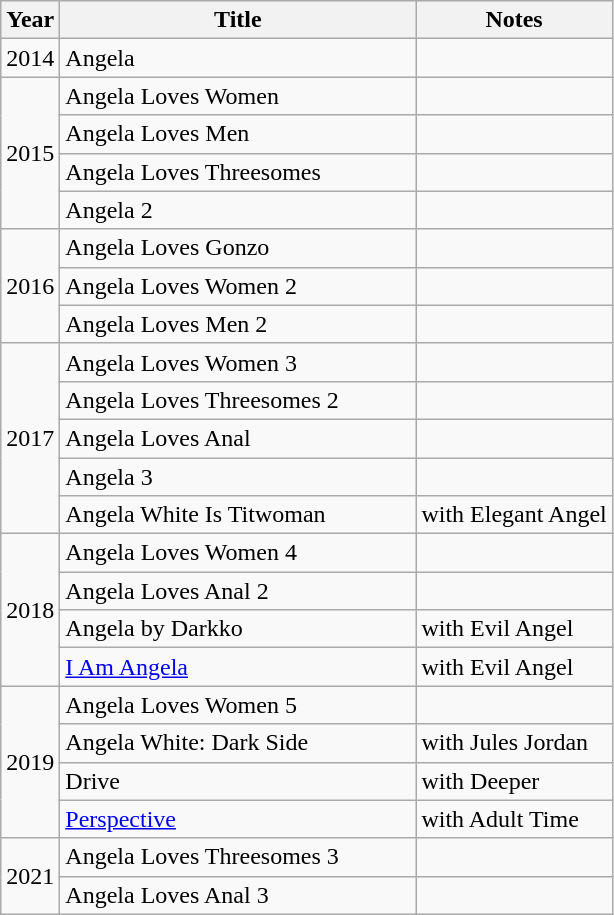<table class="wikitable">
<tr>
<th>Year</th>
<th width="230">Title</th>
<th>Notes</th>
</tr>
<tr>
<td rowspan=1>2014</td>
<td>Angela</td>
<td></td>
</tr>
<tr>
<td rowspan=4>2015</td>
<td>Angela Loves Women</td>
<td></td>
</tr>
<tr>
<td>Angela Loves Men</td>
<td></td>
</tr>
<tr>
<td>Angela Loves Threesomes</td>
<td></td>
</tr>
<tr>
<td>Angela 2</td>
<td></td>
</tr>
<tr>
<td rowspan=3>2016</td>
<td>Angela Loves Gonzo</td>
<td></td>
</tr>
<tr>
<td>Angela Loves Women 2</td>
<td></td>
</tr>
<tr>
<td>Angela Loves Men 2</td>
<td></td>
</tr>
<tr>
<td rowspan=5>2017</td>
<td>Angela Loves Women 3</td>
<td></td>
</tr>
<tr>
<td>Angela Loves Threesomes 2</td>
<td></td>
</tr>
<tr>
<td>Angela Loves Anal</td>
<td></td>
</tr>
<tr>
<td>Angela 3</td>
<td></td>
</tr>
<tr>
<td>Angela White Is Titwoman</td>
<td>with Elegant Angel</td>
</tr>
<tr>
<td rowspan=4>2018</td>
<td>Angela Loves Women 4</td>
<td></td>
</tr>
<tr>
<td>Angela Loves Anal 2</td>
<td></td>
</tr>
<tr>
<td>Angela by Darkko</td>
<td>with Evil Angel</td>
</tr>
<tr>
<td><a href='#'>I Am Angela</a></td>
<td>with Evil Angel</td>
</tr>
<tr>
<td rowspan=4>2019</td>
<td>Angela Loves Women 5</td>
<td></td>
</tr>
<tr>
<td>Angela White: Dark Side</td>
<td>with Jules Jordan</td>
</tr>
<tr>
<td>Drive</td>
<td>with Deeper</td>
</tr>
<tr>
<td><a href='#'>Perspective</a></td>
<td>with Adult Time</td>
</tr>
<tr>
<td rowspan=2>2021</td>
<td>Angela Loves Threesomes 3</td>
<td></td>
</tr>
<tr>
<td>Angela Loves Anal 3</td>
<td></td>
</tr>
</table>
